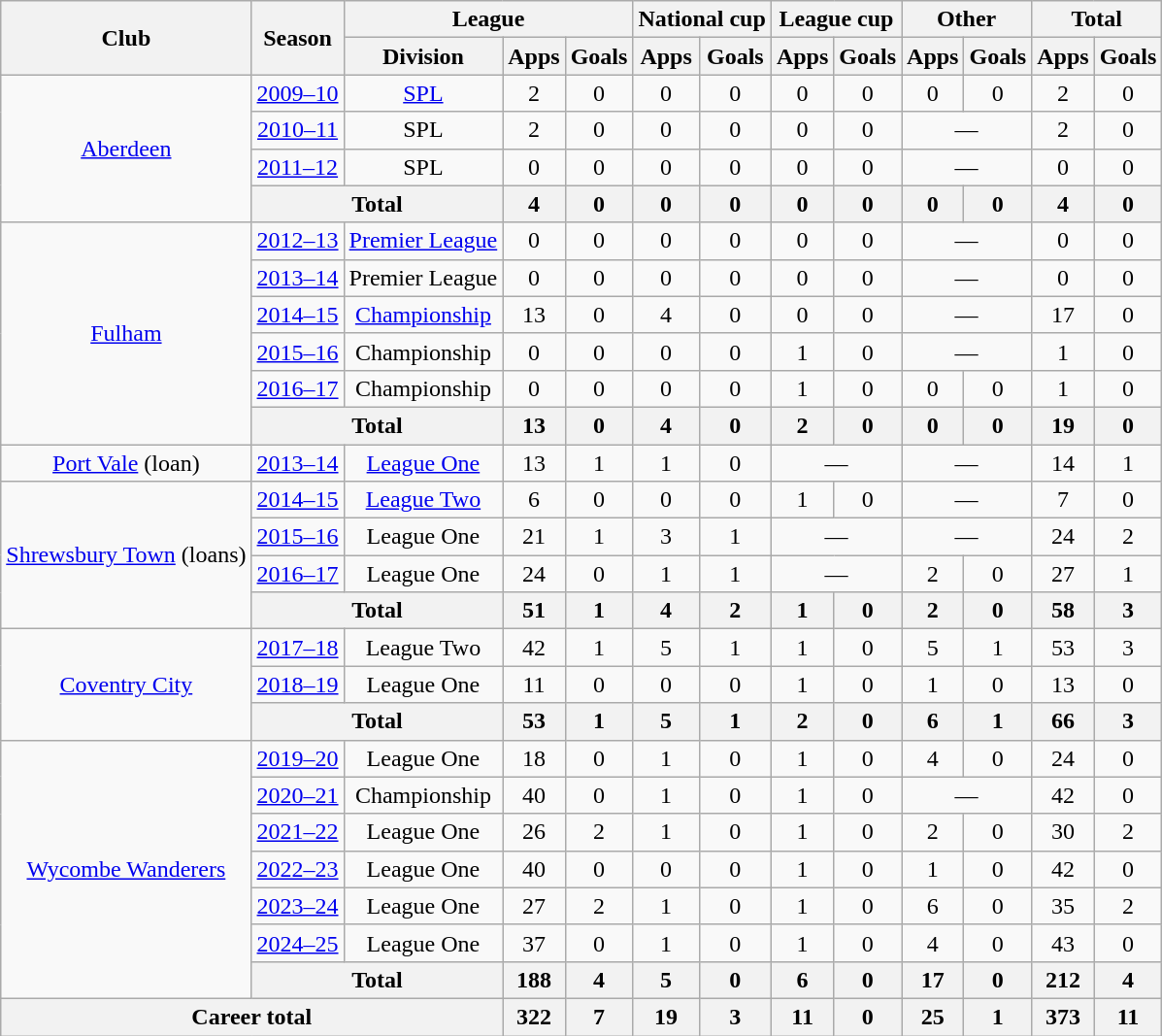<table class="wikitable" style="text-align:center">
<tr>
<th rowspan="2">Club</th>
<th rowspan="2">Season</th>
<th colspan="3">League</th>
<th colspan="2">National cup</th>
<th colspan="2">League cup</th>
<th colspan="2">Other</th>
<th colspan="2">Total</th>
</tr>
<tr>
<th>Division</th>
<th>Apps</th>
<th>Goals</th>
<th>Apps</th>
<th>Goals</th>
<th>Apps</th>
<th>Goals</th>
<th>Apps</th>
<th>Goals</th>
<th>Apps</th>
<th>Goals</th>
</tr>
<tr>
<td rowspan="4"><a href='#'>Aberdeen</a></td>
<td><a href='#'>2009–10</a></td>
<td><a href='#'>SPL</a></td>
<td>2</td>
<td>0</td>
<td>0</td>
<td>0</td>
<td>0</td>
<td>0</td>
<td>0</td>
<td>0</td>
<td>2</td>
<td>0</td>
</tr>
<tr>
<td><a href='#'>2010–11</a></td>
<td>SPL</td>
<td>2</td>
<td>0</td>
<td>0</td>
<td>0</td>
<td>0</td>
<td>0</td>
<td colspan="2">—</td>
<td>2</td>
<td>0</td>
</tr>
<tr>
<td><a href='#'>2011–12</a></td>
<td>SPL</td>
<td>0</td>
<td>0</td>
<td>0</td>
<td>0</td>
<td>0</td>
<td>0</td>
<td colspan="2">—</td>
<td>0</td>
<td>0</td>
</tr>
<tr>
<th colspan="2">Total</th>
<th>4</th>
<th>0</th>
<th>0</th>
<th>0</th>
<th>0</th>
<th>0</th>
<th>0</th>
<th>0</th>
<th>4</th>
<th>0</th>
</tr>
<tr>
<td rowspan="6"><a href='#'>Fulham</a></td>
<td><a href='#'>2012–13</a></td>
<td><a href='#'>Premier League</a></td>
<td>0</td>
<td>0</td>
<td>0</td>
<td>0</td>
<td>0</td>
<td>0</td>
<td colspan="2">—</td>
<td>0</td>
<td>0</td>
</tr>
<tr>
<td><a href='#'>2013–14</a></td>
<td>Premier League</td>
<td>0</td>
<td>0</td>
<td>0</td>
<td>0</td>
<td>0</td>
<td>0</td>
<td colspan="2">—</td>
<td>0</td>
<td>0</td>
</tr>
<tr>
<td><a href='#'>2014–15</a></td>
<td><a href='#'>Championship</a></td>
<td>13</td>
<td>0</td>
<td>4</td>
<td>0</td>
<td>0</td>
<td>0</td>
<td colspan="2">—</td>
<td>17</td>
<td>0</td>
</tr>
<tr>
<td><a href='#'>2015–16</a></td>
<td>Championship</td>
<td>0</td>
<td>0</td>
<td>0</td>
<td>0</td>
<td>1</td>
<td>0</td>
<td colspan="2">—</td>
<td>1</td>
<td>0</td>
</tr>
<tr>
<td><a href='#'>2016–17</a></td>
<td>Championship</td>
<td>0</td>
<td>0</td>
<td>0</td>
<td>0</td>
<td>1</td>
<td>0</td>
<td>0</td>
<td>0</td>
<td>1</td>
<td>0</td>
</tr>
<tr>
<th colspan="2">Total</th>
<th>13</th>
<th>0</th>
<th>4</th>
<th>0</th>
<th>2</th>
<th>0</th>
<th>0</th>
<th>0</th>
<th>19</th>
<th>0</th>
</tr>
<tr>
<td><a href='#'>Port Vale</a> (loan)</td>
<td><a href='#'>2013–14</a></td>
<td><a href='#'>League One</a></td>
<td>13</td>
<td>1</td>
<td>1</td>
<td>0</td>
<td colspan="2">—</td>
<td colspan="2">—</td>
<td>14</td>
<td>1</td>
</tr>
<tr>
<td rowspan="4"><a href='#'>Shrewsbury Town</a> (loans)</td>
<td><a href='#'>2014–15</a></td>
<td><a href='#'>League Two</a></td>
<td>6</td>
<td>0</td>
<td>0</td>
<td>0</td>
<td>1</td>
<td>0</td>
<td colspan="2">—</td>
<td>7</td>
<td>0</td>
</tr>
<tr>
<td><a href='#'>2015–16</a></td>
<td>League One</td>
<td>21</td>
<td>1</td>
<td>3</td>
<td>1</td>
<td colspan="2">—</td>
<td colspan="2">—</td>
<td>24</td>
<td>2</td>
</tr>
<tr>
<td><a href='#'>2016–17</a></td>
<td>League One</td>
<td>24</td>
<td>0</td>
<td>1</td>
<td>1</td>
<td colspan="2">—</td>
<td>2</td>
<td>0</td>
<td>27</td>
<td>1</td>
</tr>
<tr>
<th colspan="2">Total</th>
<th>51</th>
<th>1</th>
<th>4</th>
<th>2</th>
<th>1</th>
<th>0</th>
<th>2</th>
<th>0</th>
<th>58</th>
<th>3</th>
</tr>
<tr>
<td rowspan="3"><a href='#'>Coventry City</a></td>
<td><a href='#'>2017–18</a></td>
<td>League Two</td>
<td>42</td>
<td>1</td>
<td>5</td>
<td>1</td>
<td>1</td>
<td>0</td>
<td>5</td>
<td>1</td>
<td>53</td>
<td>3</td>
</tr>
<tr>
<td><a href='#'>2018–19</a></td>
<td>League One</td>
<td>11</td>
<td>0</td>
<td>0</td>
<td>0</td>
<td>1</td>
<td>0</td>
<td>1</td>
<td>0</td>
<td>13</td>
<td>0</td>
</tr>
<tr>
<th colspan="2">Total</th>
<th>53</th>
<th>1</th>
<th>5</th>
<th>1</th>
<th>2</th>
<th>0</th>
<th>6</th>
<th>1</th>
<th>66</th>
<th>3</th>
</tr>
<tr>
<td rowspan="7"><a href='#'>Wycombe Wanderers</a></td>
<td><a href='#'>2019–20</a></td>
<td>League One</td>
<td>18</td>
<td>0</td>
<td>1</td>
<td>0</td>
<td>1</td>
<td>0</td>
<td>4</td>
<td>0</td>
<td>24</td>
<td>0</td>
</tr>
<tr>
<td><a href='#'>2020–21</a></td>
<td>Championship</td>
<td>40</td>
<td>0</td>
<td>1</td>
<td>0</td>
<td>1</td>
<td>0</td>
<td colspan="2">—</td>
<td>42</td>
<td>0</td>
</tr>
<tr>
<td><a href='#'>2021–22</a></td>
<td>League One</td>
<td>26</td>
<td>2</td>
<td>1</td>
<td>0</td>
<td>1</td>
<td>0</td>
<td>2</td>
<td>0</td>
<td>30</td>
<td>2</td>
</tr>
<tr>
<td><a href='#'>2022–23</a></td>
<td>League One</td>
<td>40</td>
<td>0</td>
<td>0</td>
<td>0</td>
<td>1</td>
<td>0</td>
<td>1</td>
<td>0</td>
<td>42</td>
<td>0</td>
</tr>
<tr>
<td><a href='#'>2023–24</a></td>
<td>League One</td>
<td>27</td>
<td>2</td>
<td>1</td>
<td>0</td>
<td>1</td>
<td>0</td>
<td>6</td>
<td>0</td>
<td>35</td>
<td>2</td>
</tr>
<tr>
<td><a href='#'>2024–25</a></td>
<td>League One</td>
<td>37</td>
<td>0</td>
<td>1</td>
<td>0</td>
<td>1</td>
<td>0</td>
<td>4</td>
<td>0</td>
<td>43</td>
<td>0</td>
</tr>
<tr>
<th colspan="2">Total</th>
<th>188</th>
<th>4</th>
<th>5</th>
<th>0</th>
<th>6</th>
<th>0</th>
<th>17</th>
<th>0</th>
<th>212</th>
<th>4</th>
</tr>
<tr>
<th colspan="3">Career total</th>
<th>322</th>
<th>7</th>
<th>19</th>
<th>3</th>
<th>11</th>
<th>0</th>
<th>25</th>
<th>1</th>
<th>373</th>
<th>11</th>
</tr>
</table>
